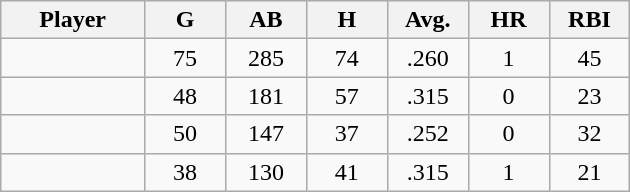<table class="wikitable sortable">
<tr>
<th bgcolor="#DDDDFF" width="16%">Player</th>
<th bgcolor="#DDDDFF" width="9%">G</th>
<th bgcolor="#DDDDFF" width="9%">AB</th>
<th bgcolor="#DDDDFF" width="9%">H</th>
<th bgcolor="#DDDDFF" width="9%">Avg.</th>
<th bgcolor="#DDDDFF" width="9%">HR</th>
<th bgcolor="#DDDDFF" width="9%">RBI</th>
</tr>
<tr align="center">
<td></td>
<td>75</td>
<td>285</td>
<td>74</td>
<td>.260</td>
<td>1</td>
<td>45</td>
</tr>
<tr align="center">
<td></td>
<td>48</td>
<td>181</td>
<td>57</td>
<td>.315</td>
<td>0</td>
<td>23</td>
</tr>
<tr align="center">
<td></td>
<td>50</td>
<td>147</td>
<td>37</td>
<td>.252</td>
<td>0</td>
<td>32</td>
</tr>
<tr align="center">
<td></td>
<td>38</td>
<td>130</td>
<td>41</td>
<td>.315</td>
<td>1</td>
<td>21</td>
</tr>
</table>
